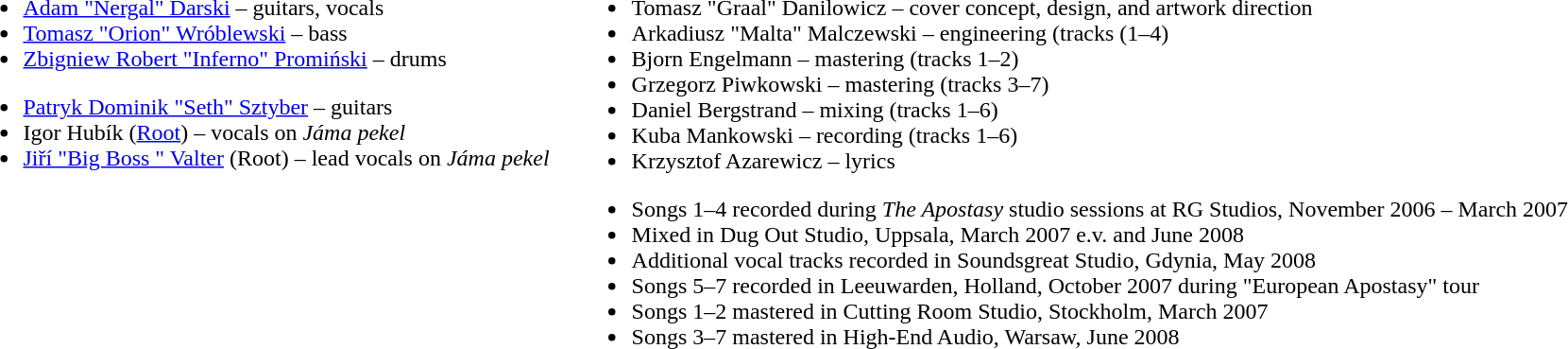<table>
<tr>
<td valign="top"><br><ul><li><a href='#'>Adam "Nergal" Darski</a> – guitars, vocals</li><li><a href='#'>Tomasz "Orion" Wróblewski</a> – bass</li><li><a href='#'>Zbigniew Robert "Inferno" Promiński</a> – drums</li></ul><ul><li><a href='#'>Patryk Dominik "Seth" Sztyber</a> – guitars</li><li>Igor Hubík (<a href='#'>Root</a>) – vocals on <em>Jáma pekel</em></li><li><a href='#'>Jiří "Big Boss " Valter</a> (Root) – lead vocals on <em>Jáma pekel</em></li></ul></td>
<td width="10"></td>
<td valign="top"><br><ul><li>Tomasz "Graal" Danilowicz – cover concept, design, and artwork direction</li><li>Arkadiusz "Malta" Malczewski – engineering (tracks (1–4)</li><li>Bjorn Engelmann – mastering (tracks 1–2)</li><li>Grzegorz Piwkowski – mastering (tracks 3–7)</li><li>Daniel Bergstrand – mixing (tracks 1–6)</li><li>Kuba Mankowski – recording (tracks 1–6)</li><li>Krzysztof Azarewicz – lyrics</li></ul><ul><li>Songs 1–4 recorded during <em>The Apostasy</em> studio sessions at RG Studios, November 2006 – March 2007</li><li>Mixed in Dug Out Studio, Uppsala, March 2007 e.v. and June 2008</li><li>Additional vocal tracks recorded in Soundsgreat Studio, Gdynia, May 2008</li><li>Songs 5–7 recorded in Leeuwarden, Holland, October 2007 during "European Apostasy" tour</li><li>Songs 1–2 mastered in Cutting Room Studio, Stockholm, March 2007</li><li>Songs 3–7 mastered in High-End Audio, Warsaw, June 2008</li></ul></td>
</tr>
</table>
